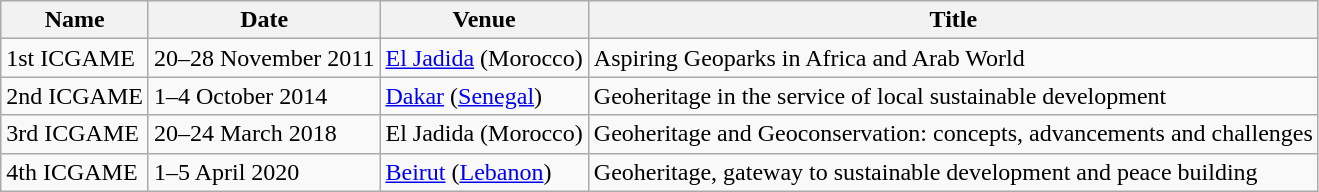<table class="wikitable">
<tr>
<th>Name</th>
<th>Date</th>
<th>Venue</th>
<th>Title</th>
</tr>
<tr>
<td>1st ICGAME</td>
<td>20–28 November 2011</td>
<td><a href='#'>El Jadida</a> (Morocco)</td>
<td>Aspiring Geoparks in Africa and Arab World</td>
</tr>
<tr>
<td>2nd ICGAME</td>
<td>1–4 October 2014</td>
<td><a href='#'>Dakar</a> (<a href='#'>Senegal</a>)</td>
<td>Geoheritage in the service of local sustainable development</td>
</tr>
<tr>
<td>3rd ICGAME</td>
<td>20–24 March 2018</td>
<td>El Jadida (Morocco)</td>
<td>Geoheritage and Geoconservation: concepts, advancements and challenges</td>
</tr>
<tr>
<td>4th ICGAME</td>
<td>1–5 April 2020</td>
<td><a href='#'>Beirut</a> (<a href='#'>Lebanon</a>)</td>
<td>Geoheritage, gateway to sustainable development and peace building</td>
</tr>
</table>
